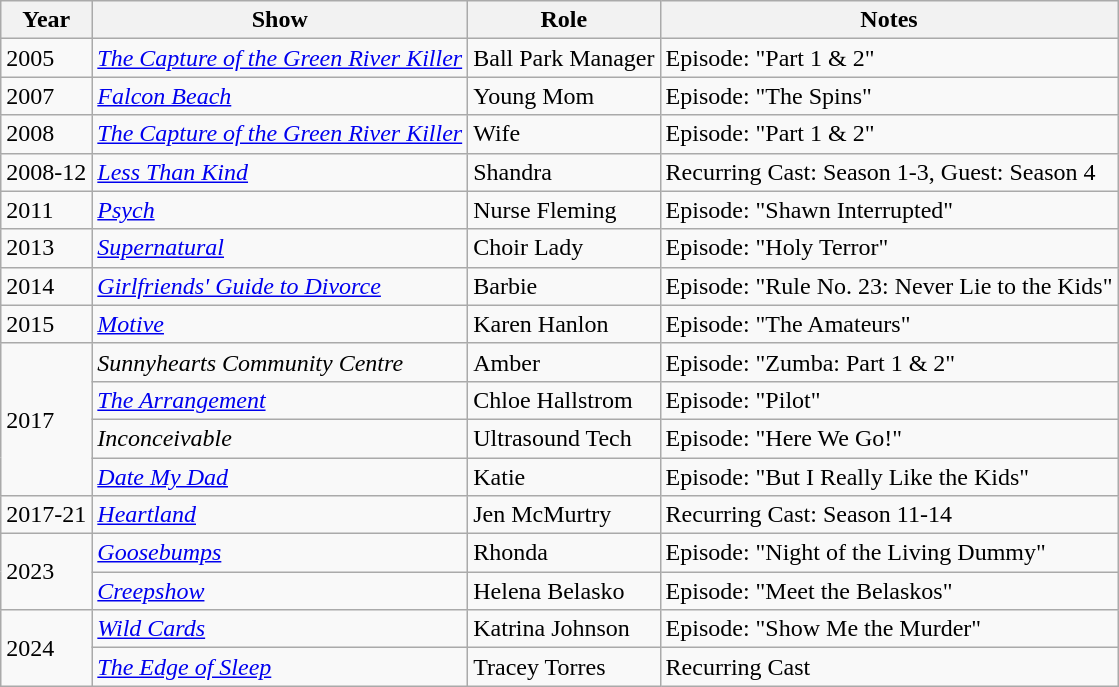<table class="wikitable">
<tr>
<th>Year</th>
<th>Show</th>
<th>Role</th>
<th>Notes</th>
</tr>
<tr>
<td>2005</td>
<td><em><a href='#'>The Capture of the Green River Killer</a></em></td>
<td>Ball Park Manager</td>
<td>Episode: "Part 1 & 2"</td>
</tr>
<tr>
<td>2007</td>
<td><em><a href='#'>Falcon Beach</a></em></td>
<td>Young Mom</td>
<td>Episode: "The Spins"</td>
</tr>
<tr>
<td>2008</td>
<td><em><a href='#'>The Capture of the Green River Killer</a></em></td>
<td>Wife</td>
<td>Episode: "Part 1 & 2"</td>
</tr>
<tr>
<td>2008-12</td>
<td><em><a href='#'>Less Than Kind</a></em></td>
<td>Shandra</td>
<td>Recurring Cast: Season 1-3, Guest: Season 4</td>
</tr>
<tr>
<td>2011</td>
<td><em><a href='#'>Psych</a></em></td>
<td>Nurse Fleming</td>
<td>Episode: "Shawn Interrupted"</td>
</tr>
<tr>
<td>2013</td>
<td><em><a href='#'>Supernatural</a></em></td>
<td>Choir Lady</td>
<td>Episode: "Holy Terror"</td>
</tr>
<tr>
<td>2014</td>
<td><em><a href='#'>Girlfriends' Guide to Divorce</a></em></td>
<td>Barbie</td>
<td>Episode: "Rule No. 23: Never Lie to the Kids"</td>
</tr>
<tr>
<td>2015</td>
<td><em><a href='#'>Motive</a></em></td>
<td>Karen Hanlon</td>
<td>Episode: "The Amateurs"</td>
</tr>
<tr>
<td rowspan="4">2017</td>
<td><em>Sunnyhearts Community Centre</em></td>
<td>Amber</td>
<td>Episode: "Zumba: Part 1 & 2"</td>
</tr>
<tr>
<td><em><a href='#'>The Arrangement</a></em></td>
<td>Chloe Hallstrom</td>
<td>Episode: "Pilot"</td>
</tr>
<tr>
<td><em>Inconceivable</em></td>
<td>Ultrasound Tech</td>
<td>Episode: "Here We Go!"</td>
</tr>
<tr>
<td><em><a href='#'>Date My Dad</a></em></td>
<td>Katie</td>
<td>Episode: "But I Really Like the Kids"</td>
</tr>
<tr>
<td>2017-21</td>
<td><em><a href='#'>Heartland</a></em></td>
<td>Jen McMurtry</td>
<td>Recurring Cast: Season 11-14</td>
</tr>
<tr>
<td rowspan="2">2023</td>
<td><em><a href='#'>Goosebumps</a></em></td>
<td>Rhonda</td>
<td>Episode: "Night of the Living Dummy"</td>
</tr>
<tr>
<td><em><a href='#'>Creepshow</a></em></td>
<td>Helena Belasko</td>
<td>Episode: "Meet the Belaskos"</td>
</tr>
<tr>
<td rowspan="2">2024</td>
<td><em><a href='#'>Wild Cards</a></em></td>
<td>Katrina Johnson</td>
<td>Episode: "Show Me the Murder"</td>
</tr>
<tr>
<td><em><a href='#'>The Edge of Sleep</a></em></td>
<td>Tracey Torres</td>
<td>Recurring Cast</td>
</tr>
</table>
